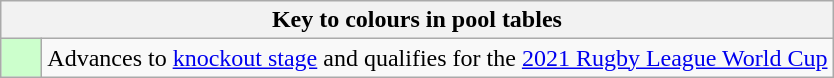<table class="wikitable" style="text-align: center;">
<tr>
<th colspan=2>Key to colours in pool tables</th>
</tr>
<tr>
<td style="background:#cfc; width:20px;"></td>
<td style="text-align:left;">Advances to <a href='#'>knockout stage</a> and qualifies for the <a href='#'>2021 Rugby League World Cup</a></td>
</tr>
</table>
